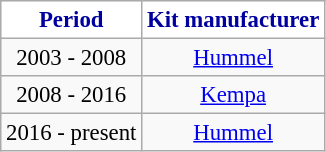<table class="wikitable" style="font-size: 95%; text-align:center;">
<tr>
<th scope=col style="color:#0000A0; background:#FFFFFF">Period</th>
<th scope=col style="color:#0000A0; background:#FFFFFF">Kit manufacturer</th>
</tr>
<tr>
<td>2003 - 2008</td>
<td> <a href='#'>Hummel</a></td>
</tr>
<tr>
<td>2008 - 2016</td>
<td> <a href='#'>Kempa</a></td>
</tr>
<tr>
<td>2016 - present</td>
<td> <a href='#'>Hummel</a></td>
</tr>
</table>
